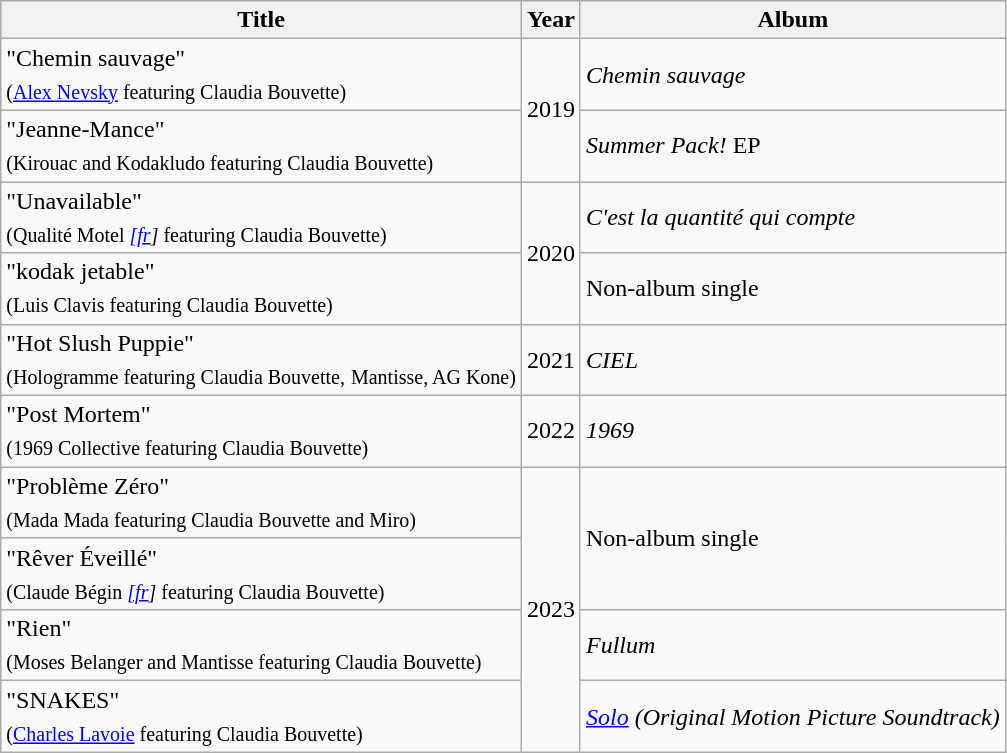<table class="wikitable">
<tr>
<th>Title</th>
<th>Year</th>
<th>Album</th>
</tr>
<tr>
<td>"Chemin sauvage"<br><sub>(<a href='#'>Alex Nevsky</a> featuring Claudia Bouvette)</sub></td>
<td rowspan="2">2019</td>
<td><em>Chemin sauvage</em></td>
</tr>
<tr>
<td>"Jeanne-Mance"<br><sub>(Kirouac and Kodakludo featuring Claudia Bouvette)</sub></td>
<td><em>Summer Pack!</em> EP</td>
</tr>
<tr>
<td>"Unavailable"<br><sub>(Qualité Motel <em><a href='#'>[fr</a>]</em> featuring Claudia Bouvette)</sub></td>
<td rowspan="2">2020</td>
<td><em>C'est la quantité qui compte</em></td>
</tr>
<tr>
<td>"kodak jetable"<br><sub>(Luis Clavis featuring Claudia Bouvette)</sub></td>
<td>Non-album single</td>
</tr>
<tr>
<td>"Hot Slush Puppie"<br><sub>(Hologramme featuring Claudia Bouvette,</sub>
<sub>Mantisse, AG Kone)</sub></td>
<td>2021</td>
<td><em>CIEL</em></td>
</tr>
<tr>
<td>"Post Mortem"<br><sub>(1969 Collective featuring Claudia Bouvette)</sub></td>
<td>2022</td>
<td><em>1969</em></td>
</tr>
<tr>
<td>"Problème Zéro"<br><sub>(Mada Mada featuring Claudia Bouvette and Miro)</sub></td>
<td rowspan="4">2023</td>
<td rowspan="2">Non-album single</td>
</tr>
<tr>
<td>"Rêver Éveillé"<br><sub>(Claude Bégin <em><a href='#'>[fr</a>]</em> featuring Claudia Bouvette)</sub></td>
</tr>
<tr>
<td>"Rien"<br><sub>(Moses Belanger and Mantisse featuring Claudia Bouvette)</sub></td>
<td><em>Fullum</em></td>
</tr>
<tr>
<td>"SNAKES"<br><sub>(<a href='#'>Charles Lavoie</a> featuring Claudia Bouvette)</sub></td>
<td><em><a href='#'>Solo</a> (Original Motion Picture Soundtrack)</em></td>
</tr>
</table>
